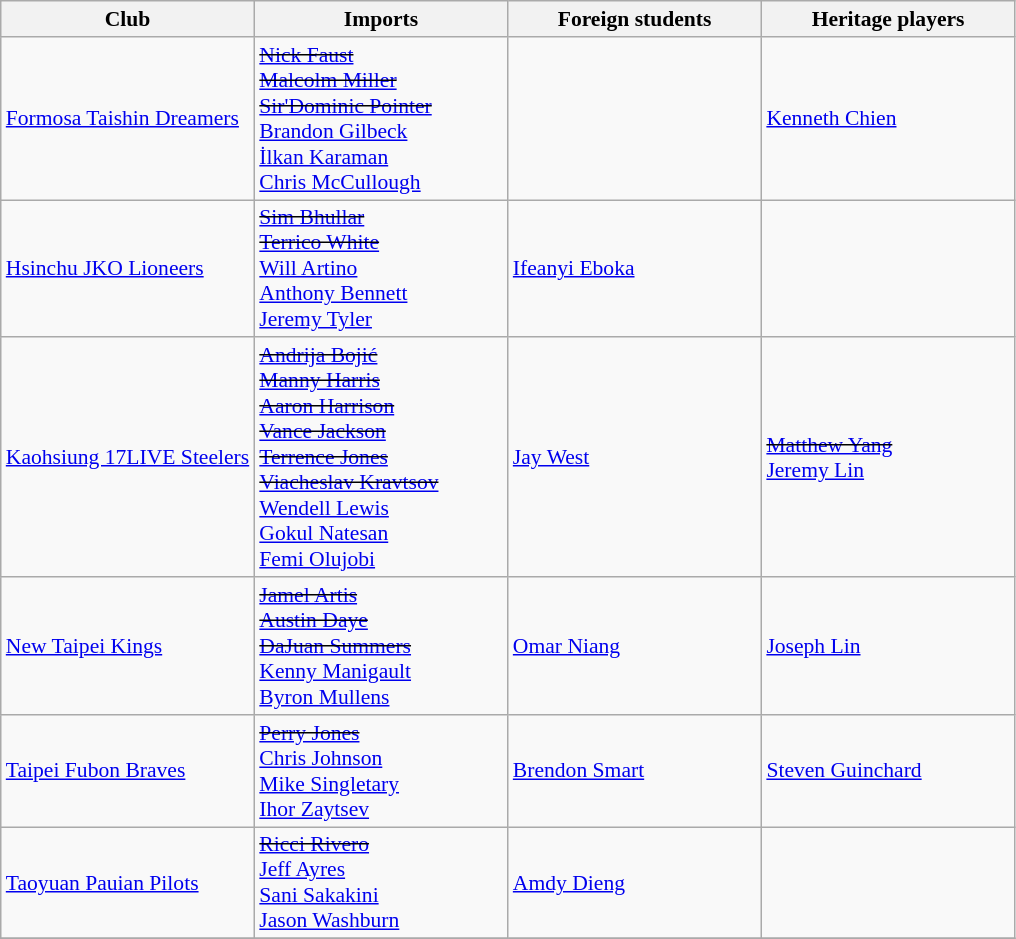<table class="wikitable sortable" style="font-size:90%;">
<tr>
<th style="width:25%">Club</th>
<th style="width:25%">Imports</th>
<th style="width:25%">Foreign students</th>
<th style="width:25%">Heritage players</th>
</tr>
<tr>
<td><a href='#'>Formosa Taishin Dreamers</a></td>
<td> <s><a href='#'>Nick Faust</a></s><br>  <s><a href='#'>Malcolm Miller</a></s> <br>  <s><a href='#'>Sir'Dominic Pointer</a></s> <br>  <a href='#'>Brandon Gilbeck</a> <br>  <a href='#'>İlkan Karaman</a> <br>  <a href='#'>Chris McCullough</a></td>
<td></td>
<td> <a href='#'>Kenneth Chien</a></td>
</tr>
<tr>
<td><a href='#'>Hsinchu JKO Lioneers</a></td>
<td> <s><a href='#'>Sim Bhullar</a></s> <br>  <s><a href='#'>Terrico White</a></s><br>  <a href='#'>Will Artino</a> <br>  <a href='#'>Anthony Bennett</a> <br>  <a href='#'>Jeremy Tyler</a></td>
<td> <a href='#'>Ifeanyi Eboka</a></td>
<td></td>
</tr>
<tr>
<td><a href='#'>Kaohsiung 17LIVE Steelers</a></td>
<td> <s><a href='#'>Andrija Bojić</a></s> <br> <s><a href='#'>Manny Harris</a></s> <br>  <s><a href='#'>Aaron Harrison</a></s> <br>  <s><a href='#'>Vance Jackson</a></s>   <br> <s><a href='#'>Terrence Jones</a></s> <br> <s><a href='#'>Viacheslav Kravtsov</a></s> <br>  <a href='#'>Wendell Lewis</a> <br>  <a href='#'>Gokul Natesan</a> <br>  <a href='#'>Femi Olujobi</a></td>
<td> <a href='#'>Jay West</a></td>
<td> <s><a href='#'>Matthew Yang</a></s> <br>  <a href='#'>Jeremy Lin</a></td>
</tr>
<tr>
<td><a href='#'>New Taipei Kings</a></td>
<td> <s><a href='#'>Jamel Artis</a></s> <br>  <s><a href='#'>Austin Daye</a></s> <br>  <s><a href='#'>DaJuan Summers</a></s> <br>  <a href='#'>Kenny Manigault</a> <br>  <a href='#'>Byron Mullens</a></td>
<td> <a href='#'>Omar Niang</a></td>
<td> <a href='#'>Joseph Lin</a></td>
</tr>
<tr>
<td><a href='#'>Taipei Fubon Braves</a></td>
<td> <s><a href='#'>Perry Jones</a></s> <br>  <a href='#'>Chris Johnson</a> <br>  <a href='#'>Mike Singletary</a> <br> <a href='#'>Ihor Zaytsev</a></td>
<td> <a href='#'>Brendon Smart</a></td>
<td> <a href='#'>Steven Guinchard</a></td>
</tr>
<tr>
<td><a href='#'>Taoyuan Pauian Pilots</a></td>
<td> <s><a href='#'>Ricci Rivero</a></s> <br>  <a href='#'>Jeff Ayres</a> <br>  <a href='#'>Sani Sakakini</a> <br>  <a href='#'>Jason Washburn</a></td>
<td> <a href='#'>Amdy Dieng</a></td>
<td></td>
</tr>
<tr>
</tr>
</table>
